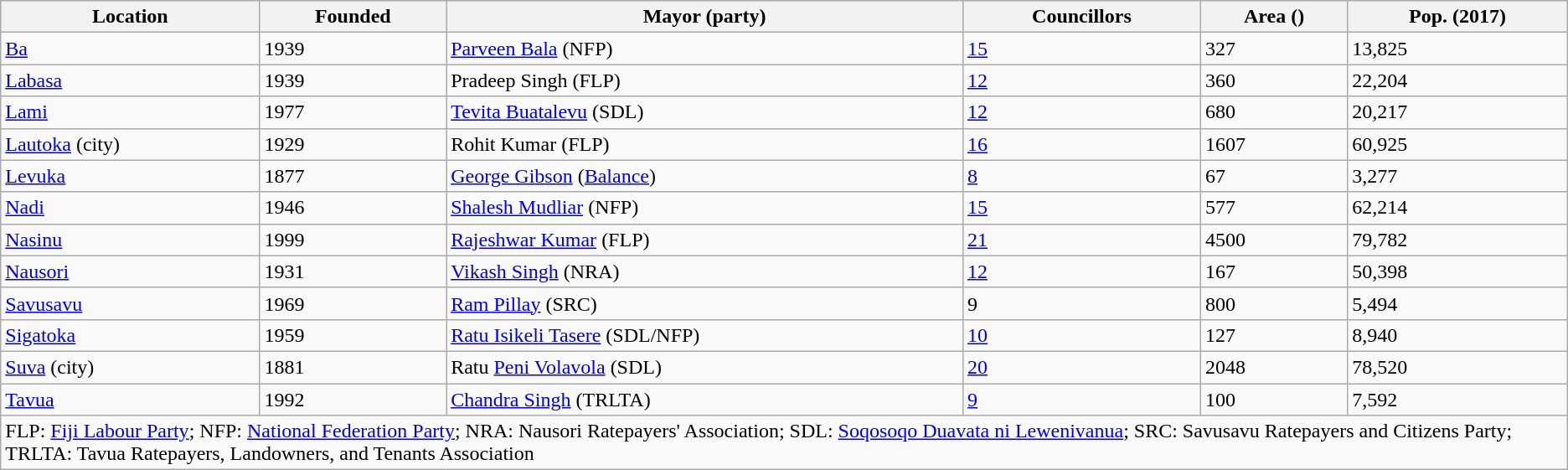<table class="wikitable sortable">
<tr>
<th>Location</th>
<th>Founded</th>
<th>Mayor (party)</th>
<th>Councillors</th>
<th>Area ()</th>
<th>Pop. (2017)</th>
</tr>
<tr>
<td><a href='#'>Ba</a></td>
<td>1939</td>
<td><a href='#'>Parveen Bala</a> (NFP)</td>
<td><a href='#'>15</a></td>
<td>327</td>
<td>13,825</td>
</tr>
<tr>
<td><a href='#'>Labasa</a></td>
<td>1939</td>
<td>Pradeep Singh (FLP)</td>
<td><a href='#'>12</a></td>
<td>360</td>
<td>22,204</td>
</tr>
<tr>
<td><a href='#'>Lami</a></td>
<td>1977</td>
<td><a href='#'>Tevita Buatalevu</a> (SDL)</td>
<td><a href='#'>12</a></td>
<td>680</td>
<td>20,217</td>
</tr>
<tr>
<td><a href='#'>Lautoka</a> (city)</td>
<td>1929</td>
<td>Rohit Kumar (FLP)</td>
<td><a href='#'>16</a></td>
<td>1607</td>
<td>60,925</td>
</tr>
<tr>
<td><a href='#'>Levuka</a></td>
<td>1877</td>
<td><a href='#'>George Gibson</a> (<a href='#'>Balance</a>)</td>
<td><a href='#'>8</a></td>
<td>67</td>
<td>3,277</td>
</tr>
<tr>
<td><a href='#'>Nadi</a></td>
<td>1946</td>
<td><a href='#'>Shalesh Mudliar</a> (NFP)</td>
<td><a href='#'>15</a></td>
<td>577</td>
<td>62,214</td>
</tr>
<tr>
<td><a href='#'>Nasinu</a></td>
<td>1999</td>
<td><a href='#'>Rajeshwar Kumar</a> (FLP)</td>
<td><a href='#'>21</a></td>
<td>4500</td>
<td>79,782</td>
</tr>
<tr>
<td><a href='#'>Nausori</a></td>
<td>1931</td>
<td><a href='#'>Vikash Singh</a> (NRA)</td>
<td><a href='#'>12</a></td>
<td>167</td>
<td>50,398</td>
</tr>
<tr>
<td><a href='#'>Savusavu</a></td>
<td>1969</td>
<td><a href='#'>Ram Pillay</a> (SRC)</td>
<td>9</td>
<td>800</td>
<td>5,494</td>
</tr>
<tr>
<td><a href='#'>Sigatoka</a></td>
<td>1959</td>
<td><a href='#'>Ratu Isikeli Tasere</a> (SDL/NFP)</td>
<td><a href='#'>10</a></td>
<td>127</td>
<td>8,940</td>
</tr>
<tr>
<td><a href='#'>Suva</a> (city)</td>
<td>1881</td>
<td>Ratu <a href='#'>Peni Volavola</a> (SDL)</td>
<td><a href='#'>20</a></td>
<td>2048</td>
<td>78,520</td>
</tr>
<tr>
<td><a href='#'>Tavua</a></td>
<td>1992</td>
<td><a href='#'>Chandra Singh</a> (TRLTA)</td>
<td><a href='#'>9</a></td>
<td>100</td>
<td>7,592</td>
</tr>
<tr>
<td colspan=6>FLP: <a href='#'>Fiji Labour Party</a>; NFP: <a href='#'>National Federation Party</a>; NRA: Nausori Ratepayers' Association;  SDL: <a href='#'>Soqosoqo Duavata ni Lewenivanua</a>; SRC: Savusavu Ratepayers and Citizens Party;  TRLTA: Tavua Ratepayers, Landowners, and Tenants Association</td>
</tr>
</table>
